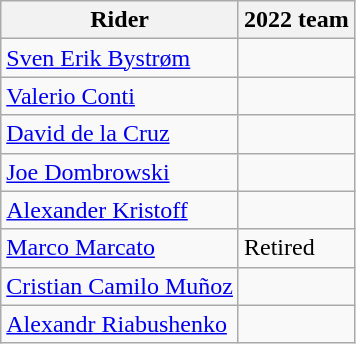<table class="wikitable">
<tr>
<th>Rider</th>
<th>2022 team</th>
</tr>
<tr>
<td><a href='#'>Sven Erik Bystrøm</a></td>
<td></td>
</tr>
<tr>
<td><a href='#'>Valerio Conti</a></td>
<td></td>
</tr>
<tr>
<td><a href='#'>David de la Cruz</a></td>
<td></td>
</tr>
<tr>
<td><a href='#'>Joe Dombrowski</a></td>
<td></td>
</tr>
<tr>
<td><a href='#'>Alexander Kristoff</a></td>
<td></td>
</tr>
<tr>
<td><a href='#'>Marco Marcato</a></td>
<td>Retired</td>
</tr>
<tr>
<td><a href='#'>Cristian Camilo Muñoz</a></td>
<td></td>
</tr>
<tr>
<td><a href='#'>Alexandr Riabushenko</a></td>
<td></td>
</tr>
</table>
